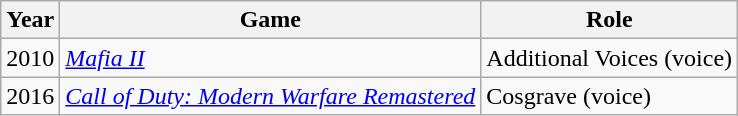<table class="wikitable sortable">
<tr>
<th>Year</th>
<th>Game</th>
<th>Role</th>
</tr>
<tr>
<td>2010</td>
<td><em><a href='#'>Mafia II</a></em></td>
<td>Additional Voices (voice)</td>
</tr>
<tr>
<td>2016</td>
<td><em><a href='#'>Call of Duty: Modern Warfare Remastered</a></em></td>
<td>Cosgrave (voice)</td>
</tr>
</table>
